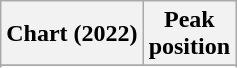<table class="wikitable sortable plainrowheaders" style="text-align:center">
<tr>
<th scope="col">Chart (2022)</th>
<th scope="col">Peak<br>position</th>
</tr>
<tr>
</tr>
<tr>
</tr>
<tr>
</tr>
<tr>
</tr>
</table>
